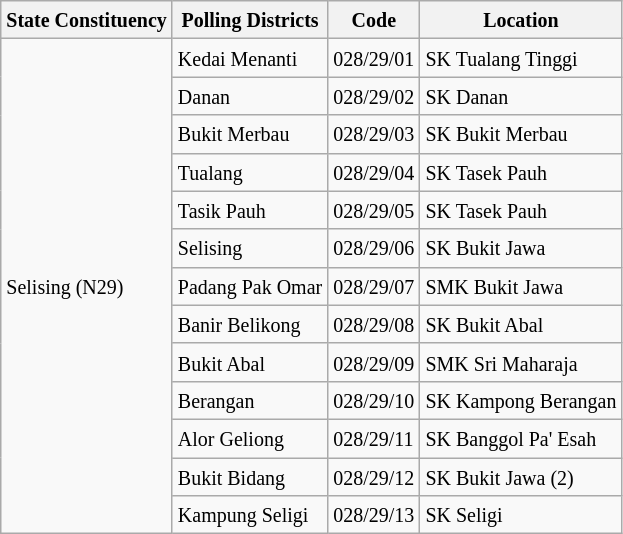<table class="wikitable sortable mw-collapsible">
<tr>
<th><small>State Constituency</small></th>
<th><small>Polling Districts</small></th>
<th><small>Code</small></th>
<th><small>Location</small></th>
</tr>
<tr>
<td rowspan="13"><small>Selising (N29)</small></td>
<td><small>Kedai Menanti</small></td>
<td><small>028/29/01</small></td>
<td><small>SK Tualang Tinggi</small></td>
</tr>
<tr>
<td><small>Danan</small></td>
<td><small>028/29/02</small></td>
<td><small>SK Danan</small></td>
</tr>
<tr>
<td><small>Bukit Merbau</small></td>
<td><small>028/29/03</small></td>
<td><small>SK Bukit Merbau</small></td>
</tr>
<tr>
<td><small>Tualang</small></td>
<td><small>028/29/04</small></td>
<td><small>SK Tasek Pauh</small></td>
</tr>
<tr>
<td><small>Tasik Pauh</small></td>
<td><small>028/29/05</small></td>
<td><small>SK Tasek Pauh</small></td>
</tr>
<tr>
<td><small>Selising</small></td>
<td><small>028/29/06</small></td>
<td><small>SK Bukit Jawa</small></td>
</tr>
<tr>
<td><small>Padang Pak Omar</small></td>
<td><small>028/29/07</small></td>
<td><small>SMK Bukit Jawa</small></td>
</tr>
<tr>
<td><small>Banir Belikong</small></td>
<td><small>028/29/08</small></td>
<td><small>SK Bukit Abal</small></td>
</tr>
<tr>
<td><small>Bukit Abal</small></td>
<td><small>028/29/09</small></td>
<td><small>SMK Sri Maharaja</small></td>
</tr>
<tr>
<td><small>Berangan</small></td>
<td><small>028/29/10</small></td>
<td><small>SK Kampong Berangan</small></td>
</tr>
<tr>
<td><small>Alor Geliong</small></td>
<td><small>028/29/11</small></td>
<td><small>SK Banggol Pa' Esah</small></td>
</tr>
<tr>
<td><small>Bukit Bidang</small></td>
<td><small>028/29/12</small></td>
<td><small>SK Bukit Jawa (2)</small></td>
</tr>
<tr>
<td><small>Kampung Seligi</small></td>
<td><small>028/29/13</small></td>
<td><small>SK Seligi</small></td>
</tr>
</table>
